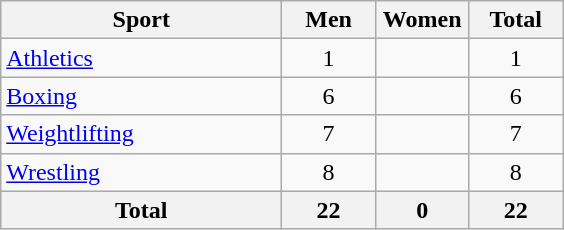<table class="wikitable sortable" style="text-align:center;">
<tr>
<th width=180>Sport</th>
<th width=55>Men</th>
<th width=55>Women</th>
<th width=55>Total</th>
</tr>
<tr>
<td align=left><a href='#'>Athletics</a></td>
<td>1</td>
<td></td>
<td>1</td>
</tr>
<tr>
<td align=left><a href='#'>Boxing</a></td>
<td>6</td>
<td></td>
<td>6</td>
</tr>
<tr>
<td align=left><a href='#'>Weightlifting</a></td>
<td>7</td>
<td></td>
<td>7</td>
</tr>
<tr>
<td align=left><a href='#'>Wrestling</a></td>
<td>8</td>
<td></td>
<td>8</td>
</tr>
<tr class="sortbottom">
<th>Total</th>
<th>22</th>
<th>0</th>
<th>22</th>
</tr>
</table>
